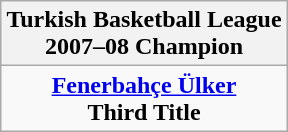<table class=wikitable style="text-align:center; margin:auto">
<tr>
<th>Turkish Basketball League <br> 2007–08 Champion</th>
</tr>
<tr>
<td><strong><a href='#'>Fenerbahçe Ülker</a></strong> <br> <strong>Third Title</strong></td>
</tr>
</table>
